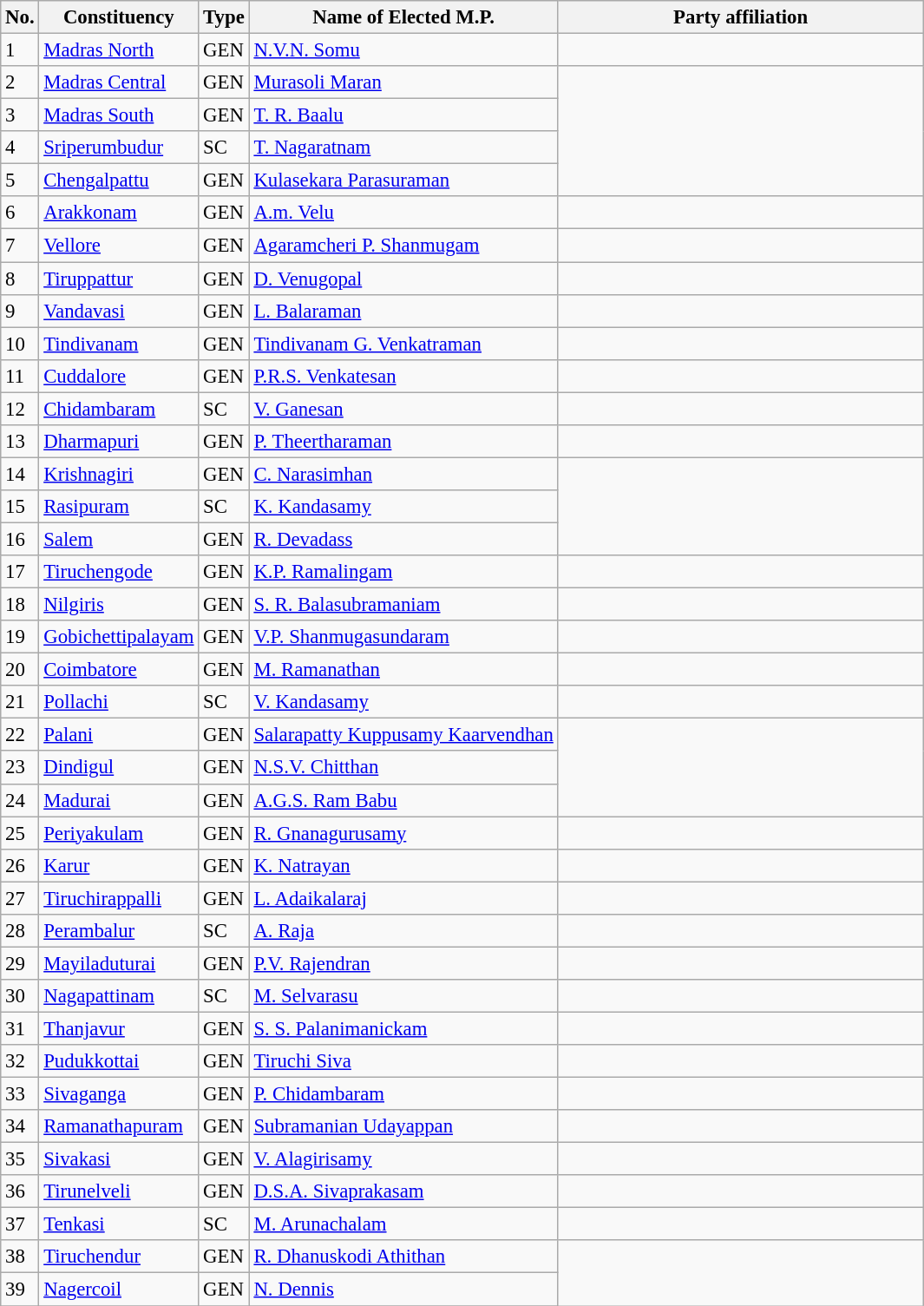<table class="wikitable" style="font-size:95%;">
<tr>
<th>No.</th>
<th>Constituency</th>
<th>Type</th>
<th>Name of Elected M.P.</th>
<th colspan="2" style="width:18em">Party affiliation</th>
</tr>
<tr>
<td>1</td>
<td><a href='#'>Madras North</a></td>
<td>GEN</td>
<td><a href='#'>N.V.N. Somu</a></td>
<td></td>
</tr>
<tr>
<td>2</td>
<td><a href='#'>Madras Central</a></td>
<td>GEN</td>
<td><a href='#'>Murasoli Maran</a></td>
</tr>
<tr>
<td>3</td>
<td><a href='#'>Madras South</a></td>
<td>GEN</td>
<td><a href='#'>T. R. Baalu</a></td>
</tr>
<tr>
<td>4</td>
<td><a href='#'>Sriperumbudur</a></td>
<td>SC</td>
<td><a href='#'>T. Nagaratnam</a></td>
</tr>
<tr>
<td>5</td>
<td><a href='#'>Chengalpattu</a></td>
<td>GEN</td>
<td><a href='#'>Kulasekara Parasuraman</a></td>
</tr>
<tr>
<td>6</td>
<td><a href='#'>Arakkonam</a></td>
<td>GEN</td>
<td><a href='#'>A.m. Velu</a></td>
<td></td>
</tr>
<tr>
<td>7</td>
<td><a href='#'>Vellore</a></td>
<td>GEN</td>
<td><a href='#'>Agaramcheri P. Shanmugam</a></td>
<td></td>
</tr>
<tr>
<td>8</td>
<td><a href='#'>Tiruppattur</a></td>
<td>GEN</td>
<td><a href='#'>D. Venugopal</a></td>
</tr>
<tr>
<td>9</td>
<td><a href='#'>Vandavasi</a></td>
<td>GEN</td>
<td><a href='#'>L. Balaraman</a></td>
<td></td>
</tr>
<tr>
<td>10</td>
<td><a href='#'>Tindivanam</a></td>
<td>GEN</td>
<td><a href='#'>Tindivanam G. Venkatraman</a></td>
<td></td>
</tr>
<tr>
<td>11</td>
<td><a href='#'>Cuddalore</a></td>
<td>GEN</td>
<td><a href='#'>P.R.S. Venkatesan</a></td>
<td></td>
</tr>
<tr>
<td>12</td>
<td><a href='#'>Chidambaram</a></td>
<td>SC</td>
<td><a href='#'>V. Ganesan</a></td>
<td></td>
</tr>
<tr>
<td>13</td>
<td><a href='#'>Dharmapuri</a></td>
<td>GEN</td>
<td><a href='#'>P. Theertharaman</a></td>
<td></td>
</tr>
<tr>
<td>14</td>
<td><a href='#'>Krishnagiri</a></td>
<td>GEN</td>
<td><a href='#'>C. Narasimhan</a></td>
</tr>
<tr>
<td>15</td>
<td><a href='#'>Rasipuram</a></td>
<td>SC</td>
<td><a href='#'>K. Kandasamy</a></td>
</tr>
<tr>
<td>16</td>
<td><a href='#'>Salem</a></td>
<td>GEN</td>
<td><a href='#'>R. Devadass</a></td>
</tr>
<tr>
<td>17</td>
<td><a href='#'>Tiruchengode</a></td>
<td>GEN</td>
<td><a href='#'>K.P. Ramalingam</a></td>
<td></td>
</tr>
<tr>
<td>18</td>
<td><a href='#'>Nilgiris</a></td>
<td>GEN</td>
<td><a href='#'>S. R. Balasubramaniam</a></td>
<td></td>
</tr>
<tr>
<td>19</td>
<td><a href='#'>Gobichettipalayam</a></td>
<td>GEN</td>
<td><a href='#'>V.P. Shanmugasundaram</a></td>
<td></td>
</tr>
<tr>
<td>20</td>
<td><a href='#'>Coimbatore</a></td>
<td>GEN</td>
<td><a href='#'>M. Ramanathan</a></td>
</tr>
<tr>
<td>21</td>
<td><a href='#'>Pollachi</a></td>
<td>SC</td>
<td><a href='#'>V. Kandasamy</a></td>
<td></td>
</tr>
<tr>
<td>22</td>
<td><a href='#'>Palani</a></td>
<td>GEN</td>
<td><a href='#'>Salarapatty Kuppusamy Kaarvendhan</a></td>
</tr>
<tr>
<td>23</td>
<td><a href='#'>Dindigul</a></td>
<td>GEN</td>
<td><a href='#'>N.S.V. Chitthan</a></td>
</tr>
<tr>
<td>24</td>
<td><a href='#'>Madurai</a></td>
<td>GEN</td>
<td><a href='#'>A.G.S. Ram Babu</a></td>
</tr>
<tr>
<td>25</td>
<td><a href='#'>Periyakulam</a></td>
<td>GEN</td>
<td><a href='#'>R. Gnanagurusamy</a></td>
<td></td>
</tr>
<tr>
<td>26</td>
<td><a href='#'>Karur</a></td>
<td>GEN</td>
<td><a href='#'>K. Natrayan</a></td>
<td></td>
</tr>
<tr>
<td>27</td>
<td><a href='#'>Tiruchirappalli</a></td>
<td>GEN</td>
<td><a href='#'>L. Adaikalaraj</a></td>
</tr>
<tr>
<td>28</td>
<td><a href='#'>Perambalur</a></td>
<td>SC</td>
<td><a href='#'>A. Raja</a></td>
<td></td>
</tr>
<tr>
<td>29</td>
<td><a href='#'>Mayiladuturai</a></td>
<td>GEN</td>
<td><a href='#'>P.V. Rajendran</a></td>
<td></td>
</tr>
<tr>
<td>30</td>
<td><a href='#'>Nagapattinam</a></td>
<td>SC</td>
<td><a href='#'>M. Selvarasu</a></td>
<td></td>
</tr>
<tr>
<td>31</td>
<td><a href='#'>Thanjavur</a></td>
<td>GEN</td>
<td><a href='#'>S. S. Palanimanickam</a></td>
<td></td>
</tr>
<tr>
<td>32</td>
<td><a href='#'>Pudukkottai</a></td>
<td>GEN</td>
<td><a href='#'>Tiruchi Siva</a></td>
</tr>
<tr>
<td>33</td>
<td><a href='#'>Sivaganga</a></td>
<td>GEN</td>
<td><a href='#'>P. Chidambaram</a></td>
<td></td>
</tr>
<tr>
<td>34</td>
<td><a href='#'>Ramanathapuram</a></td>
<td>GEN</td>
<td><a href='#'>Subramanian Udayappan</a></td>
</tr>
<tr>
<td>35</td>
<td><a href='#'>Sivakasi</a></td>
<td>GEN</td>
<td><a href='#'>V. Alagirisamy</a></td>
<td></td>
</tr>
<tr>
<td>36</td>
<td><a href='#'>Tirunelveli</a></td>
<td>GEN</td>
<td><a href='#'>D.S.A. Sivaprakasam</a></td>
<td></td>
</tr>
<tr>
<td>37</td>
<td><a href='#'>Tenkasi</a></td>
<td>SC</td>
<td><a href='#'>M. Arunachalam</a></td>
<td></td>
</tr>
<tr>
<td>38</td>
<td><a href='#'>Tiruchendur</a></td>
<td>GEN</td>
<td><a href='#'>R. Dhanuskodi Athithan</a></td>
</tr>
<tr>
<td>39</td>
<td><a href='#'>Nagercoil</a></td>
<td>GEN</td>
<td><a href='#'>N. Dennis</a></td>
</tr>
<tr>
</tr>
</table>
